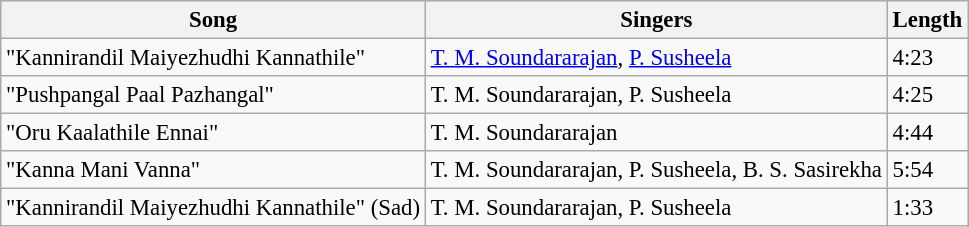<table class="wikitable" style="font-size:95%;">
<tr>
<th>Song</th>
<th>Singers</th>
<th>Length</th>
</tr>
<tr>
<td>"Kannirandil Maiyezhudhi Kannathile"</td>
<td><a href='#'>T. M. Soundararajan</a>, <a href='#'>P. Susheela</a></td>
<td>4:23</td>
</tr>
<tr>
<td>"Pushpangal Paal Pazhangal"</td>
<td>T. M. Soundararajan, P. Susheela</td>
<td>4:25</td>
</tr>
<tr>
<td>"Oru Kaalathile Ennai"</td>
<td>T. M. Soundararajan</td>
<td>4:44</td>
</tr>
<tr>
<td>"Kanna Mani Vanna"</td>
<td>T. M. Soundararajan, P. Susheela, B. S. Sasirekha</td>
<td>5:54</td>
</tr>
<tr>
<td>"Kannirandil Maiyezhudhi Kannathile" (Sad)</td>
<td>T. M. Soundararajan, P. Susheela</td>
<td>1:33</td>
</tr>
</table>
